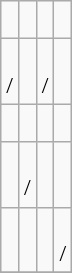<table class="wikitable" border="1" style="text-align:center">
<tr>
<td><br></td>
<td><br></td>
<td><br></td>
<td></td>
</tr>
<tr>
<td><br> / </td>
<td><br></td>
<td><br> / </td>
<td><br></td>
</tr>
<tr>
<td><br></td>
<td><br></td>
<td><br></td>
<td></td>
</tr>
<tr>
<td><br></td>
<td><br> / </td>
<td><br></td>
<td><br></td>
</tr>
<tr>
<td><br></td>
<td><br></td>
<td><br></td>
<td><br> / </td>
</tr>
<tr>
</tr>
</table>
